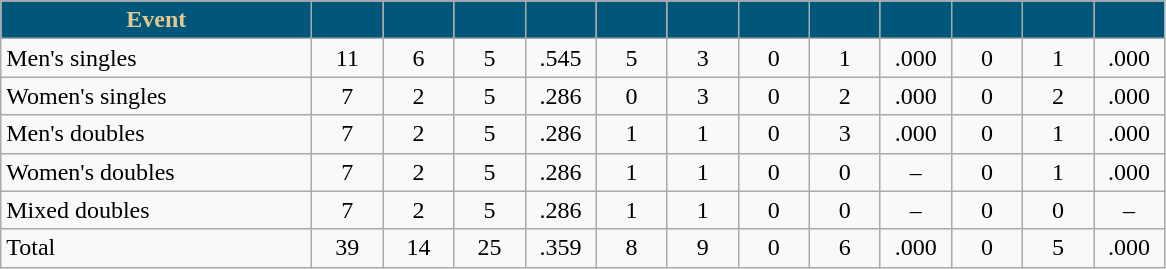<table class="wikitable" style="text-align:center">
<tr>
<th style="background:#015779; color:#E2C993" width="200px">Event</th>
<th style="background:#015779; color:#E2C993" width="40px"></th>
<th style="background:#015779; color:#E2C993" width="40px"></th>
<th style="background:#015779; color:#E2C993" width="40px"></th>
<th style="background:#015779; color:#E2C993" width="40px"></th>
<th style="background:#015779; color:#E2C993" width="40px"></th>
<th style="background:#015779; color:#E2C993" width="40px"></th>
<th style="background:#015779; color:#E2C993" width="40px"></th>
<th style="background:#015779; color:#E2C993" width="40px"></th>
<th style="background:#015779; color:#E2C993" width="40px"></th>
<th style="background:#015779; color:#E2C993" width="40px"></th>
<th style="background:#015779; color:#E2C993" width="40px"></th>
<th style="background:#015779; color:#E2C993" width="40px"></th>
</tr>
<tr>
<td style="text-align:left">Men's singles</td>
<td>11</td>
<td>6</td>
<td>5</td>
<td>.545</td>
<td>5</td>
<td>3</td>
<td>0</td>
<td>1</td>
<td>.000</td>
<td>0</td>
<td>1</td>
<td>.000</td>
</tr>
<tr>
<td style="text-align:left">Women's singles</td>
<td>7</td>
<td>2</td>
<td>5</td>
<td>.286</td>
<td>0</td>
<td>3</td>
<td>0</td>
<td>2</td>
<td>.000</td>
<td>0</td>
<td>2</td>
<td>.000</td>
</tr>
<tr>
<td style="text-align:left">Men's doubles</td>
<td>7</td>
<td>2</td>
<td>5</td>
<td>.286</td>
<td>1</td>
<td>1</td>
<td>0</td>
<td>3</td>
<td>.000</td>
<td>0</td>
<td>1</td>
<td>.000</td>
</tr>
<tr>
<td style="text-align:left">Women's doubles</td>
<td>7</td>
<td>2</td>
<td>5</td>
<td>.286</td>
<td>1</td>
<td>1</td>
<td>0</td>
<td>0</td>
<td>–</td>
<td>0</td>
<td>1</td>
<td>.000</td>
</tr>
<tr>
<td style="text-align:left">Mixed doubles</td>
<td>7</td>
<td>2</td>
<td>5</td>
<td>.286</td>
<td>1</td>
<td>1</td>
<td>0</td>
<td>0</td>
<td>–</td>
<td>0</td>
<td>0</td>
<td>–</td>
</tr>
<tr>
<td style="text-align:left">Total</td>
<td>39</td>
<td>14</td>
<td>25</td>
<td>.359</td>
<td>8</td>
<td>9</td>
<td>0</td>
<td>6</td>
<td>.000</td>
<td>0</td>
<td>5</td>
<td>.000</td>
</tr>
</table>
